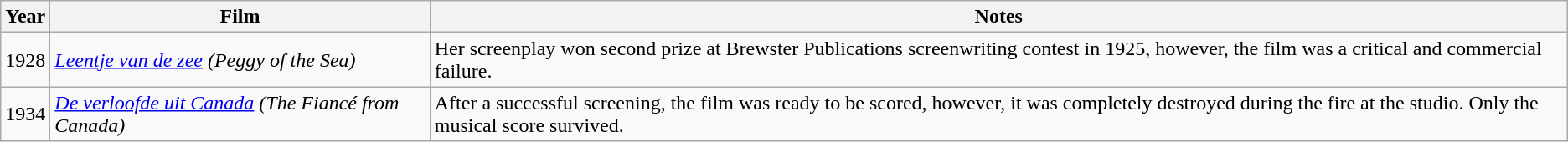<table class='wikitable'>
<tr>
<th>Year</th>
<th>Film</th>
<th>Notes</th>
</tr>
<tr>
<td>1928</td>
<td><em><a href='#'>Leentje van de zee</a> (Peggy of the Sea)</em></td>
<td>Her screenplay won second prize at Brewster Publications screenwriting contest in 1925, however, the film was a critical and commercial failure.</td>
</tr>
<tr>
<td>1934</td>
<td><em><a href='#'>De verloofde uit Canada</a> (The Fiancé from Canada)</em></td>
<td>After a successful screening, the film was ready to be scored, however, it was completely destroyed during the fire at the studio. Only the musical score survived.</td>
</tr>
</table>
